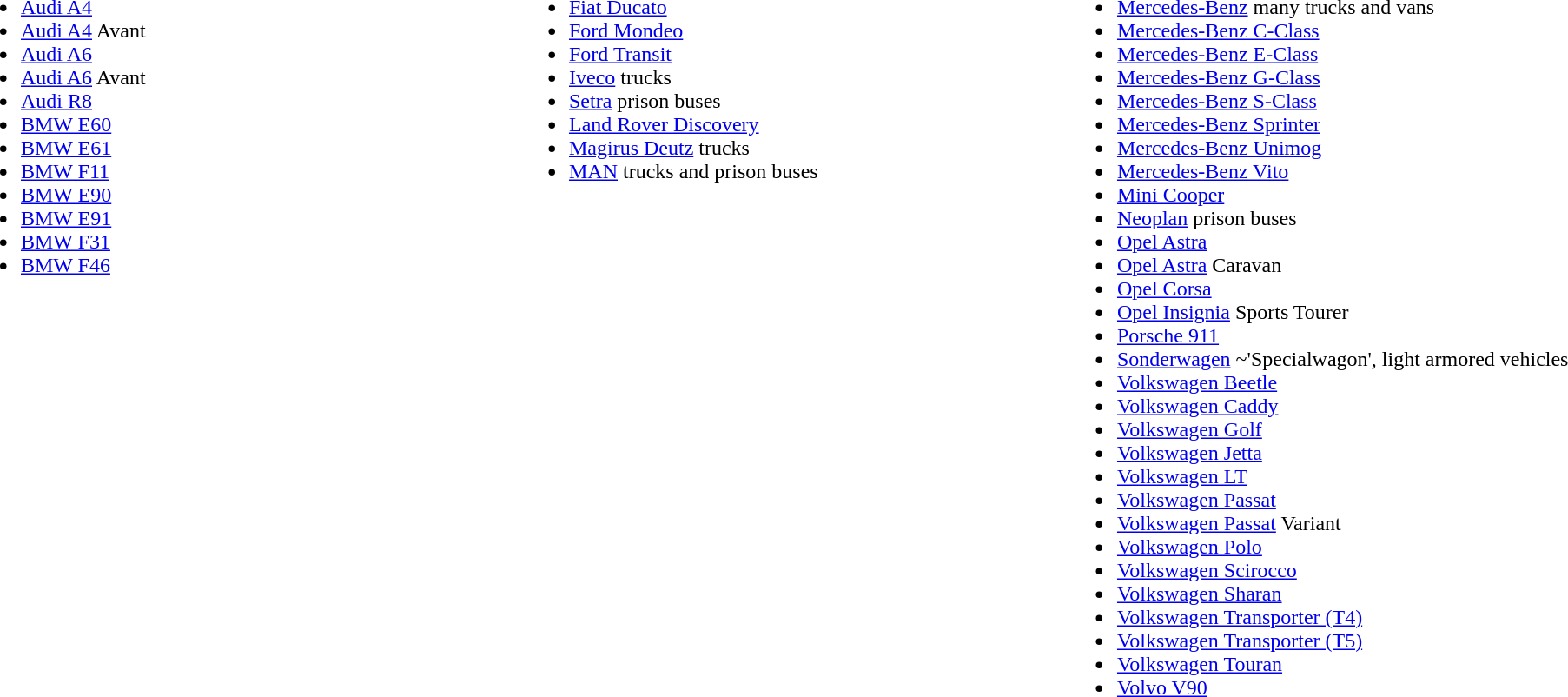<table border="0" cellpadding="2">
<tr valign="top">
<td width=13%><br><ul><li><a href='#'>Audi A4</a></li><li><a href='#'>Audi A4</a> Avant</li><li><a href='#'>Audi A6</a></li><li><a href='#'>Audi A6</a> Avant</li><li><a href='#'>Audi R8</a></li><li><a href='#'>BMW E60</a></li><li><a href='#'>BMW E61</a></li><li><a href='#'>BMW F11</a></li><li><a href='#'>BMW E90</a></li><li><a href='#'>BMW E91</a></li><li><a href='#'>BMW F31</a></li><li><a href='#'>BMW F46</a></li></ul></td>
<td width=13%><br><ul><li><a href='#'>Fiat Ducato</a></li><li><a href='#'>Ford Mondeo</a></li><li><a href='#'>Ford Transit</a></li><li><a href='#'>Iveco</a> trucks</li><li><a href='#'>Setra</a> prison buses</li><li><a href='#'>Land Rover Discovery</a></li><li><a href='#'>Magirus Deutz</a> trucks</li><li><a href='#'>MAN</a> trucks and prison buses</li></ul></td>
<td width=13%><br><ul><li><a href='#'>Mercedes-Benz</a> many trucks and vans</li><li><a href='#'>Mercedes-Benz C-Class</a></li><li><a href='#'>Mercedes-Benz E-Class</a></li><li><a href='#'>Mercedes-Benz G-Class</a></li><li><a href='#'>Mercedes-Benz S-Class</a></li><li><a href='#'>Mercedes-Benz Sprinter</a></li><li><a href='#'>Mercedes-Benz Unimog</a></li><li><a href='#'>Mercedes-Benz Vito</a></li><li><a href='#'>Mini Cooper</a></li><li><a href='#'>Neoplan</a> prison buses</li><li><a href='#'>Opel Astra</a></li><li><a href='#'>Opel Astra</a> Caravan</li><li><a href='#'>Opel Corsa</a></li><li><a href='#'>Opel Insignia</a> Sports Tourer</li><li><a href='#'>Porsche 911</a></li><li><a href='#'>Sonderwagen</a> ~'Specialwagon', light armored vehicles</li><li><a href='#'>Volkswagen Beetle</a></li><li><a href='#'>Volkswagen Caddy</a></li><li><a href='#'>Volkswagen Golf</a></li><li><a href='#'>Volkswagen Jetta</a></li><li><a href='#'>Volkswagen LT</a></li><li><a href='#'>Volkswagen Passat</a></li><li><a href='#'>Volkswagen Passat</a> Variant</li><li><a href='#'>Volkswagen Polo</a></li><li><a href='#'>Volkswagen Scirocco</a></li><li><a href='#'>Volkswagen Sharan</a></li><li><a href='#'>Volkswagen Transporter (T4)</a></li><li><a href='#'>Volkswagen Transporter (T5)</a></li><li><a href='#'>Volkswagen Touran</a></li><li><a href='#'>Volvo V90</a></li></ul></td>
</tr>
</table>
